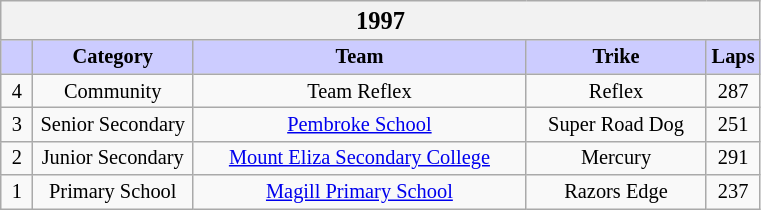<table class="wikitable" style="font-size: 85%; text-align:center">
<tr>
<th colspan="5" width="500"><big>1997</big></th>
</tr>
<tr>
<th width="15" style="background:#ccf"></th>
<th width="100" style="background:#ccf">Category</th>
<th style="background:#ccf">Team</th>
<th style="background:#ccf">Trike</th>
<th width="30" style="background:#ccf">Laps</th>
</tr>
<tr>
<td>4</td>
<td>Community</td>
<td> Team Reflex</td>
<td>Reflex</td>
<td>287</td>
</tr>
<tr>
<td>3</td>
<td>Senior Secondary</td>
<td> <a href='#'>Pembroke School</a></td>
<td>Super Road Dog</td>
<td>251</td>
</tr>
<tr>
<td>2</td>
<td>Junior Secondary</td>
<td> <a href='#'>Mount Eliza Secondary College</a></td>
<td>Mercury</td>
<td>291</td>
</tr>
<tr>
<td>1</td>
<td>Primary School</td>
<td> <a href='#'>Magill Primary School</a></td>
<td>Razors Edge</td>
<td>237</td>
</tr>
</table>
